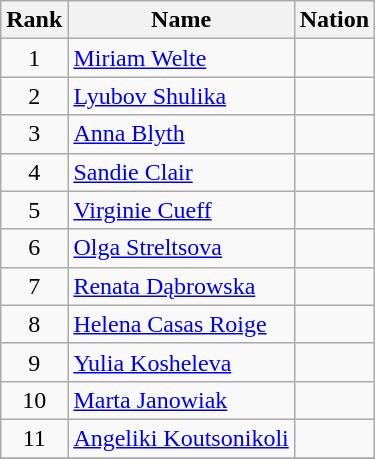<table class="wikitable sortable" style="text-align:center">
<tr>
<th>Rank</th>
<th>Name</th>
<th>Nation</th>
</tr>
<tr>
<td>1</td>
<td align=left><a href='#'>Miriam Welte</a></td>
<td align=left></td>
</tr>
<tr>
<td>2</td>
<td align=left><a href='#'>Lyubov Shulika</a></td>
<td align=left></td>
</tr>
<tr>
<td>3</td>
<td align=left><a href='#'>Anna Blyth</a></td>
<td align=left></td>
</tr>
<tr>
<td>4</td>
<td align=left><a href='#'>Sandie Clair</a></td>
<td align=left></td>
</tr>
<tr>
<td>5</td>
<td align=left><a href='#'>Virginie Cueff</a></td>
<td align=left></td>
</tr>
<tr>
<td>6</td>
<td align=left><a href='#'>Olga Streltsova</a></td>
<td align=left></td>
</tr>
<tr>
<td>7</td>
<td align=left><a href='#'>Renata Dąbrowska</a></td>
<td align=left></td>
</tr>
<tr>
<td>8</td>
<td align=left><a href='#'>Helena Casas Roige</a></td>
<td align=left></td>
</tr>
<tr>
<td>9</td>
<td align=left><a href='#'>Yulia Kosheleva</a></td>
<td align=left></td>
</tr>
<tr>
<td>10</td>
<td align=left><a href='#'>Marta Janowiak</a></td>
<td align=left></td>
</tr>
<tr>
<td>11</td>
<td align=left><a href='#'>Angeliki Koutsonikoli</a></td>
<td align=left></td>
</tr>
<tr>
</tr>
</table>
